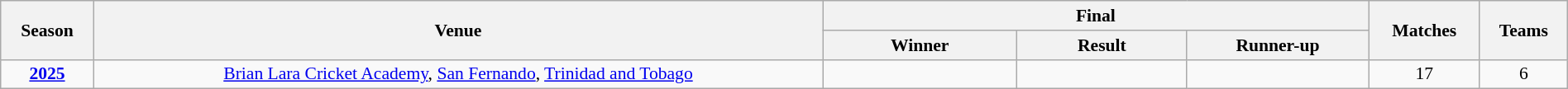<table class="wikitable" style="font-size:90%; width: 100%; text-align: center;">
<tr>
<th rowspan=2>Season</th>
<th rowspan=2>Venue</th>
<th colspan=3>Final</th>
<th rowspan=2>Matches</th>
<th rowspan=2>Teams</th>
</tr>
<tr>
<th width=150>Winner</th>
<th width=130>Result</th>
<th width=140>Runner-up</th>
</tr>
<tr>
<td><a href='#'><strong>2025</strong></a></td>
<td><a href='#'>Brian Lara Cricket Academy</a>, <a href='#'>San Fernando</a>, <a href='#'>Trinidad and Tobago</a></td>
<td></td>
<td></td>
<td></td>
<td>17</td>
<td>6</td>
</tr>
</table>
